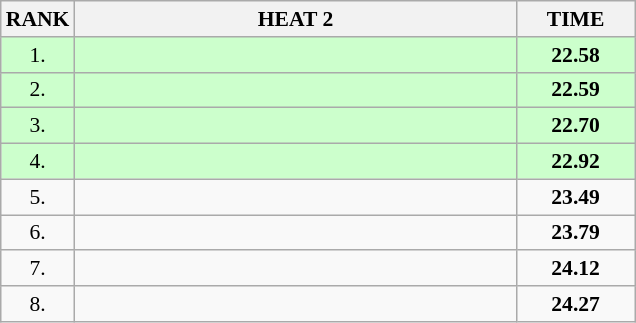<table class="wikitable" style="border-collapse: collapse; font-size: 90%;">
<tr>
<th>RANK</th>
<th style="width: 20em">HEAT 2</th>
<th style="width: 5em">TIME</th>
</tr>
<tr style="background:#ccffcc;">
<td align="center">1.</td>
<td></td>
<td align="center"><strong>22.58</strong></td>
</tr>
<tr style="background:#ccffcc;">
<td align="center">2.</td>
<td></td>
<td align="center"><strong>22.59</strong></td>
</tr>
<tr style="background:#ccffcc;">
<td align="center">3.</td>
<td></td>
<td align="center"><strong>22.70</strong></td>
</tr>
<tr style="background:#ccffcc;">
<td align="center">4.</td>
<td></td>
<td align="center"><strong>22.92</strong></td>
</tr>
<tr>
<td align="center">5.</td>
<td></td>
<td align="center"><strong>23.49</strong></td>
</tr>
<tr>
<td align="center">6.</td>
<td></td>
<td align="center"><strong>23.79</strong></td>
</tr>
<tr>
<td align="center">7.</td>
<td></td>
<td align="center"><strong>24.12</strong></td>
</tr>
<tr>
<td align="center">8.</td>
<td></td>
<td align="center"><strong>24.27</strong></td>
</tr>
</table>
